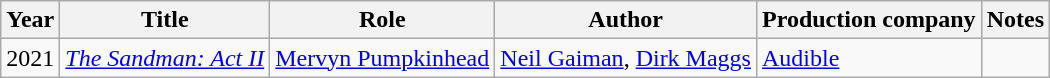<table class="wikitable sortable">
<tr>
<th>Year</th>
<th>Title</th>
<th>Role</th>
<th>Author</th>
<th>Production company</th>
<th>Notes</th>
</tr>
<tr>
<td>2021</td>
<td><em><a href='#'>The Sandman: Act II</a></em></td>
<td><a href='#'>Mervyn Pumpkinhead</a></td>
<td><a href='#'>Neil Gaiman</a>, <a href='#'>Dirk Maggs</a></td>
<td><a href='#'>Audible</a></td>
<td></td>
</tr>
</table>
